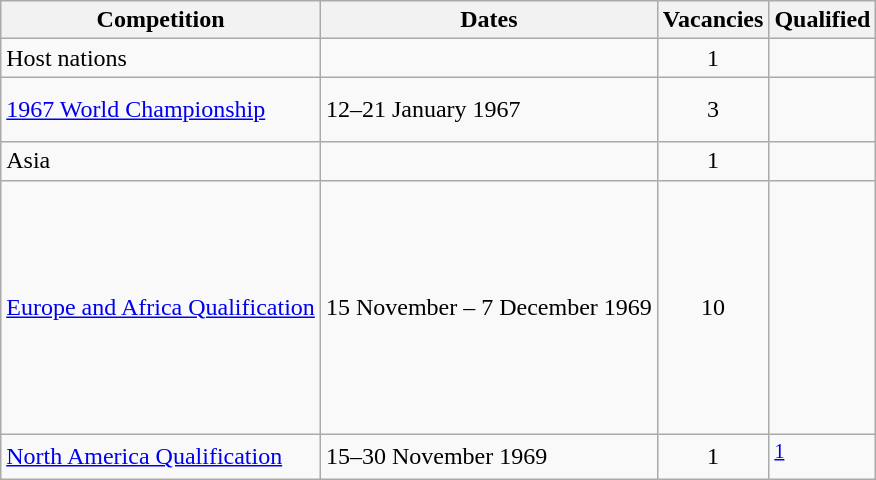<table class="wikitable">
<tr>
<th>Competition</th>
<th>Dates</th>
<th>Vacancies</th>
<th>Qualified</th>
</tr>
<tr>
<td>Host nations</td>
<td></td>
<td style="text-align: center;">1</td>
<td></td>
</tr>
<tr>
<td><a href='#'>1967 World Championship</a></td>
<td>12–21 January 1967</td>
<td style="text-align: center;">3</td>
<td><br><br></td>
</tr>
<tr>
<td>Asia</td>
<td></td>
<td style="text-align: center;">1</td>
<td></td>
</tr>
<tr>
<td><a href='#'>Europe and Africa Qualification</a></td>
<td>15 November – 7 December 1969</td>
<td style="text-align: center;">10</td>
<td><br><br><br><br><br><br><br><br><br></td>
</tr>
<tr>
<td><a href='#'>North America Qualification</a></td>
<td>15–30 November 1969</td>
<td style="text-align: center;">1</td>
<td><sup><a href='#'>1</a></sup></td>
</tr>
</table>
